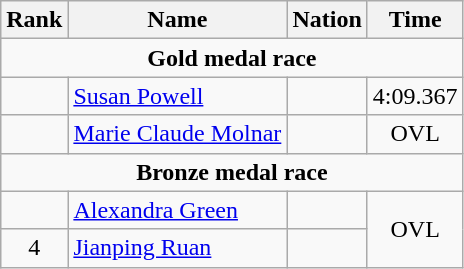<table class="wikitable" style="text-align:center">
<tr>
<th>Rank</th>
<th>Name</th>
<th>Nation</th>
<th>Time</th>
</tr>
<tr>
<td colspan=4><strong>Gold medal race</strong></td>
</tr>
<tr>
<td></td>
<td align=left><a href='#'>Susan Powell</a></td>
<td align=left></td>
<td>4:09.367</td>
</tr>
<tr>
<td></td>
<td align=left><a href='#'>Marie Claude Molnar</a></td>
<td align=left></td>
<td>OVL</td>
</tr>
<tr>
<td colspan=4><strong>Bronze medal race</strong></td>
</tr>
<tr>
<td></td>
<td align=left><a href='#'>Alexandra Green</a></td>
<td align=left></td>
<td rowspan=2>OVL</td>
</tr>
<tr>
<td>4</td>
<td align=left><a href='#'>Jianping Ruan</a></td>
<td align=left></td>
</tr>
</table>
